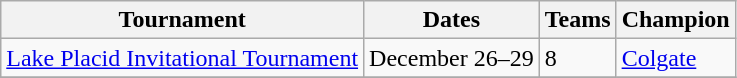<table class="wikitable">
<tr>
<th>Tournament</th>
<th>Dates</th>
<th>Teams</th>
<th>Champion</th>
</tr>
<tr>
<td><a href='#'>Lake Placid Invitational Tournament</a></td>
<td>December 26–29</td>
<td>8</td>
<td><a href='#'>Colgate</a></td>
</tr>
<tr>
</tr>
</table>
